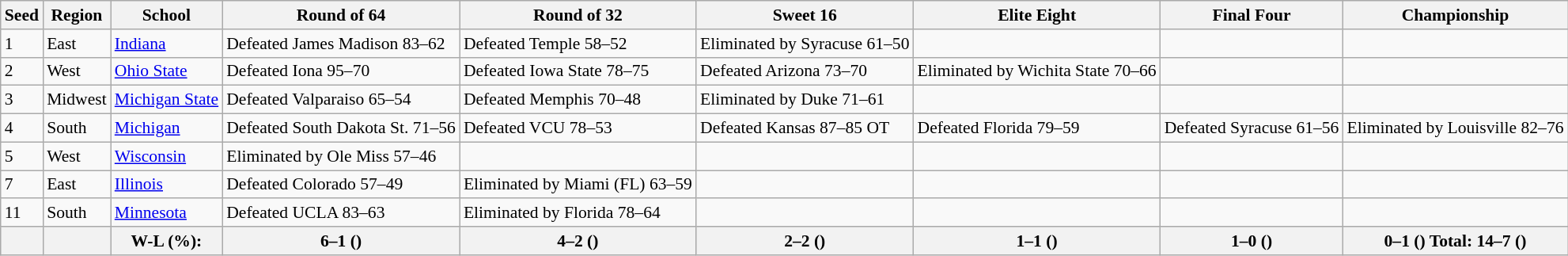<table class="sortable wikitable" style="white-space:nowrap; font-size:90%;">
<tr>
<th>Seed</th>
<th>Region</th>
<th>School</th>
<th>Round of 64</th>
<th>Round of 32</th>
<th>Sweet 16</th>
<th>Elite Eight</th>
<th>Final Four</th>
<th>Championship</th>
</tr>
<tr>
<td>1</td>
<td>East</td>
<td><a href='#'>Indiana</a></td>
<td>Defeated James Madison 83–62</td>
<td>Defeated Temple 58–52</td>
<td>Eliminated by Syracuse 61–50</td>
<td> </td>
<td> </td>
<td> </td>
</tr>
<tr>
<td>2</td>
<td>West</td>
<td><a href='#'>Ohio State</a></td>
<td>Defeated Iona 95–70</td>
<td>Defeated Iowa State 78–75</td>
<td>Defeated Arizona 73–70</td>
<td>Eliminated by Wichita State 70–66</td>
<td> </td>
<td> </td>
</tr>
<tr>
<td>3</td>
<td>Midwest</td>
<td><a href='#'>Michigan State</a></td>
<td>Defeated Valparaiso 65–54</td>
<td>Defeated Memphis 70–48</td>
<td>Eliminated by Duke 71–61</td>
<td> </td>
<td> </td>
<td> </td>
</tr>
<tr>
<td>4</td>
<td>South</td>
<td><a href='#'>Michigan</a></td>
<td>Defeated South Dakota St. 71–56</td>
<td>Defeated VCU 78–53</td>
<td>Defeated Kansas 87–85 OT</td>
<td>Defeated Florida 79–59</td>
<td>Defeated Syracuse 61–56</td>
<td>Eliminated by Louisville 82–76</td>
</tr>
<tr>
<td>5</td>
<td>West</td>
<td><a href='#'>Wisconsin</a></td>
<td>Eliminated by Ole Miss 57–46</td>
<td> </td>
<td> </td>
<td> </td>
<td> </td>
<td> </td>
</tr>
<tr>
<td>7</td>
<td>East</td>
<td><a href='#'>Illinois</a></td>
<td>Defeated Colorado 57–49</td>
<td>Eliminated by Miami (FL) 63–59</td>
<td> </td>
<td> </td>
<td> </td>
<td> </td>
</tr>
<tr>
<td>11</td>
<td>South</td>
<td><a href='#'>Minnesota</a></td>
<td>Defeated UCLA 83–63</td>
<td>Eliminated by Florida 78–64</td>
<td> </td>
<td> </td>
<td> </td>
<td> </td>
</tr>
<tr class="sortbottom"  style="text-align:center; background:#ddd;">
<th></th>
<th></th>
<th>W-L (%):</th>
<th>6–1 ()</th>
<th>4–2 ()</th>
<th>2–2 ()</th>
<th>1–1 ()</th>
<th>1–0 ()</th>
<th>0–1 () Total: 14–7 ()</th>
</tr>
</table>
